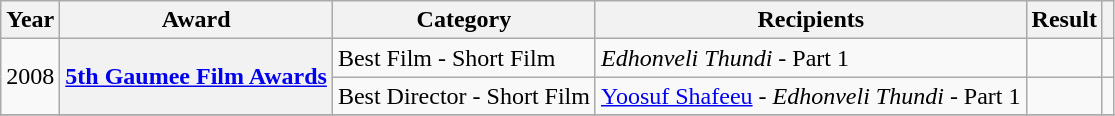<table class="wikitable plainrowheaders sortable">
<tr>
<th scope="col">Year</th>
<th scope="col">Award</th>
<th scope="col">Category</th>
<th scope="col">Recipients</th>
<th scope="col">Result</th>
<th scope="col" class="unsortable"></th>
</tr>
<tr>
<td rowspan="2">2008</td>
<th scope="row" rowspan="2"><a href='#'>5th Gaumee Film Awards</a></th>
<td>Best Film - Short Film</td>
<td><em>Edhonveli Thundi</em> - Part 1</td>
<td></td>
<td style="text-align:center;"></td>
</tr>
<tr>
<td>Best Director - Short Film</td>
<td><a href='#'>Yoosuf Shafeeu</a> - <em>Edhonveli Thundi</em> - Part 1</td>
<td></td>
<td style="text-align:center;"></td>
</tr>
<tr>
</tr>
</table>
